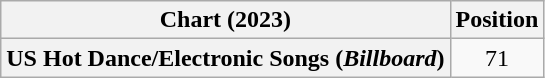<table class="wikitable plainrowheaders" style="text-align:center">
<tr>
<th scope="col">Chart (2023)</th>
<th scope="col">Position</th>
</tr>
<tr>
<th scope="row">US Hot Dance/Electronic Songs (<em>Billboard</em>)</th>
<td>71</td>
</tr>
</table>
